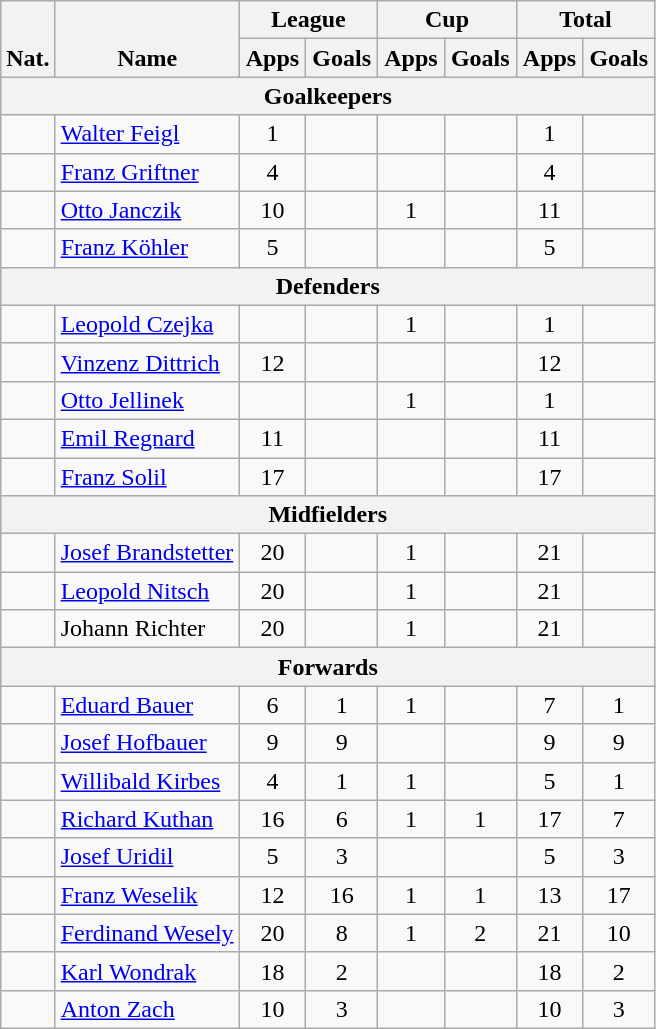<table class="wikitable" style="text-align:center">
<tr>
<th rowspan="2" valign="bottom">Nat.</th>
<th rowspan="2" valign="bottom">Name</th>
<th colspan="2" width="85">League</th>
<th colspan="2" width="85">Cup</th>
<th colspan="2" width="85">Total</th>
</tr>
<tr>
<th>Apps</th>
<th>Goals</th>
<th>Apps</th>
<th>Goals</th>
<th>Apps</th>
<th>Goals</th>
</tr>
<tr>
<th colspan=15>Goalkeepers</th>
</tr>
<tr>
<td></td>
<td align="left"><a href='#'>Walter Feigl</a></td>
<td>1</td>
<td></td>
<td></td>
<td></td>
<td>1</td>
<td></td>
</tr>
<tr>
<td></td>
<td align="left"><a href='#'>Franz Griftner</a></td>
<td>4</td>
<td></td>
<td></td>
<td></td>
<td>4</td>
<td></td>
</tr>
<tr>
<td></td>
<td align="left"><a href='#'>Otto Janczik</a></td>
<td>10</td>
<td></td>
<td>1</td>
<td></td>
<td>11</td>
<td></td>
</tr>
<tr>
<td></td>
<td align="left"><a href='#'>Franz Köhler</a></td>
<td>5</td>
<td></td>
<td></td>
<td></td>
<td>5</td>
<td></td>
</tr>
<tr>
<th colspan=15>Defenders</th>
</tr>
<tr>
<td></td>
<td align="left"><a href='#'>Leopold Czejka</a></td>
<td></td>
<td></td>
<td>1</td>
<td></td>
<td>1</td>
<td></td>
</tr>
<tr>
<td></td>
<td align="left"><a href='#'>Vinzenz Dittrich</a></td>
<td>12</td>
<td></td>
<td></td>
<td></td>
<td>12</td>
<td></td>
</tr>
<tr>
<td></td>
<td align="left"><a href='#'>Otto Jellinek</a></td>
<td></td>
<td></td>
<td>1</td>
<td></td>
<td>1</td>
<td></td>
</tr>
<tr>
<td></td>
<td align="left"><a href='#'>Emil Regnard</a></td>
<td>11</td>
<td></td>
<td></td>
<td></td>
<td>11</td>
<td></td>
</tr>
<tr>
<td></td>
<td align="left"><a href='#'>Franz Solil</a></td>
<td>17</td>
<td></td>
<td></td>
<td></td>
<td>17</td>
<td></td>
</tr>
<tr>
<th colspan=15>Midfielders</th>
</tr>
<tr>
<td></td>
<td align="left"><a href='#'>Josef Brandstetter</a></td>
<td>20</td>
<td></td>
<td>1</td>
<td></td>
<td>21</td>
<td></td>
</tr>
<tr>
<td></td>
<td align="left"><a href='#'>Leopold Nitsch</a></td>
<td>20</td>
<td></td>
<td>1</td>
<td></td>
<td>21</td>
<td></td>
</tr>
<tr>
<td></td>
<td align="left">Johann Richter</td>
<td>20</td>
<td></td>
<td>1</td>
<td></td>
<td>21</td>
<td></td>
</tr>
<tr>
<th colspan=15>Forwards</th>
</tr>
<tr>
<td></td>
<td align="left"><a href='#'>Eduard Bauer</a></td>
<td>6</td>
<td>1</td>
<td>1</td>
<td></td>
<td>7</td>
<td>1</td>
</tr>
<tr>
<td></td>
<td align="left"><a href='#'>Josef Hofbauer</a></td>
<td>9</td>
<td>9</td>
<td></td>
<td></td>
<td>9</td>
<td>9</td>
</tr>
<tr>
<td></td>
<td align="left"><a href='#'>Willibald Kirbes</a></td>
<td>4</td>
<td>1</td>
<td>1</td>
<td></td>
<td>5</td>
<td>1</td>
</tr>
<tr>
<td></td>
<td align="left"><a href='#'>Richard Kuthan</a></td>
<td>16</td>
<td>6</td>
<td>1</td>
<td>1</td>
<td>17</td>
<td>7</td>
</tr>
<tr>
<td></td>
<td align="left"><a href='#'>Josef Uridil</a></td>
<td>5</td>
<td>3</td>
<td></td>
<td></td>
<td>5</td>
<td>3</td>
</tr>
<tr>
<td></td>
<td align="left"><a href='#'>Franz Weselik</a></td>
<td>12</td>
<td>16</td>
<td>1</td>
<td>1</td>
<td>13</td>
<td>17</td>
</tr>
<tr>
<td></td>
<td align="left"><a href='#'>Ferdinand Wesely</a></td>
<td>20</td>
<td>8</td>
<td>1</td>
<td>2</td>
<td>21</td>
<td>10</td>
</tr>
<tr>
<td></td>
<td align="left"><a href='#'>Karl Wondrak</a></td>
<td>18</td>
<td>2</td>
<td></td>
<td></td>
<td>18</td>
<td>2</td>
</tr>
<tr>
<td></td>
<td align="left"><a href='#'>Anton Zach</a></td>
<td>10</td>
<td>3</td>
<td></td>
<td></td>
<td>10</td>
<td>3</td>
</tr>
</table>
